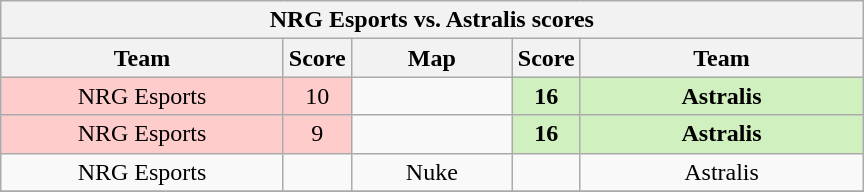<table class="wikitable" style="text-align: center;">
<tr>
<th colspan=5>NRG Esports vs.  Astralis scores</th>
</tr>
<tr>
<th width="181px">Team</th>
<th width="20px">Score</th>
<th width="100px">Map</th>
<th width="20px">Score</th>
<th width="181px">Team</th>
</tr>
<tr>
<td style="background: #FFCCCC;">NRG Esports</td>
<td style="background: #FFCCCC;">10</td>
<td></td>
<td style="background: #D0F0C0;"><strong>16</strong></td>
<td style="background: #D0F0C0;"><strong>Astralis</strong></td>
</tr>
<tr>
<td style="background: #FFCCCC;">NRG Esports</td>
<td style="background: #FFCCCC;">9</td>
<td></td>
<td style="background: #D0F0C0;"><strong>16</strong></td>
<td style="background: #D0F0C0;"><strong>Astralis</strong></td>
</tr>
<tr>
<td>NRG Esports</td>
<td></td>
<td>Nuke</td>
<td></td>
<td>Astralis</td>
</tr>
<tr>
</tr>
</table>
